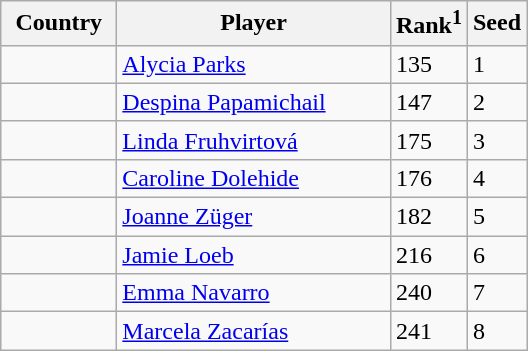<table class="sortable wikitable">
<tr>
<th width="70">Country</th>
<th width="175">Player</th>
<th>Rank<sup>1</sup></th>
<th>Seed</th>
</tr>
<tr>
<td></td>
<td><a href='#'>Alycia Parks</a></td>
<td>135</td>
<td>1</td>
</tr>
<tr>
<td></td>
<td><a href='#'>Despina Papamichail</a></td>
<td>147</td>
<td>2</td>
</tr>
<tr>
<td></td>
<td><a href='#'>Linda Fruhvirtová</a></td>
<td>175</td>
<td>3</td>
</tr>
<tr>
<td></td>
<td><a href='#'>Caroline Dolehide</a></td>
<td>176</td>
<td>4</td>
</tr>
<tr>
<td></td>
<td><a href='#'>Joanne Züger</a></td>
<td>182</td>
<td>5</td>
</tr>
<tr>
<td></td>
<td><a href='#'>Jamie Loeb</a></td>
<td>216</td>
<td>6</td>
</tr>
<tr>
<td></td>
<td><a href='#'>Emma Navarro</a></td>
<td>240</td>
<td>7</td>
</tr>
<tr>
<td></td>
<td><a href='#'>Marcela Zacarías</a></td>
<td>241</td>
<td>8</td>
</tr>
</table>
